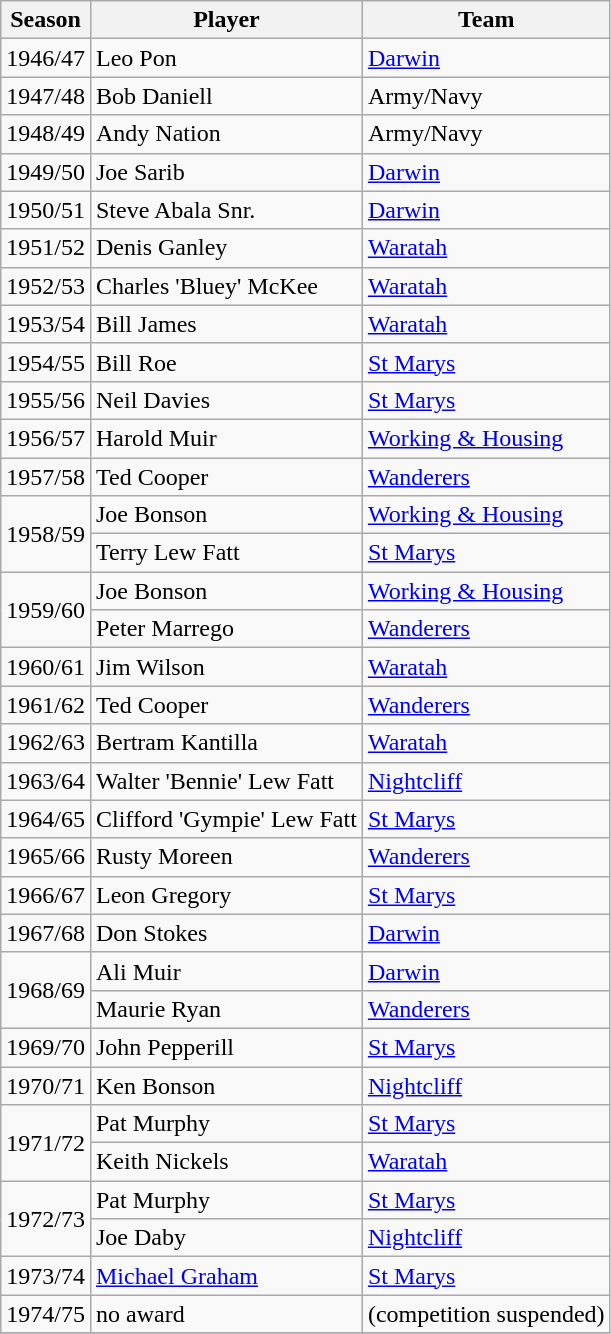<table class="wikitable sortable">
<tr>
<th>Season</th>
<th>Player</th>
<th>Team</th>
</tr>
<tr>
<td>1946/47</td>
<td>Leo Pon</td>
<td><a href='#'>Darwin</a></td>
</tr>
<tr>
<td>1947/48</td>
<td>Bob Daniell</td>
<td>Army/Navy</td>
</tr>
<tr>
<td>1948/49</td>
<td>Andy Nation</td>
<td>Army/Navy</td>
</tr>
<tr>
<td>1949/50</td>
<td>Joe Sarib</td>
<td><a href='#'>Darwin</a></td>
</tr>
<tr>
<td>1950/51</td>
<td>Steve Abala Snr.</td>
<td><a href='#'>Darwin</a></td>
</tr>
<tr>
<td>1951/52</td>
<td>Denis Ganley</td>
<td><a href='#'>Waratah</a></td>
</tr>
<tr>
<td>1952/53</td>
<td>Charles 'Bluey' McKee</td>
<td><a href='#'>Waratah</a></td>
</tr>
<tr>
<td>1953/54</td>
<td>Bill James</td>
<td><a href='#'>Waratah</a></td>
</tr>
<tr>
<td>1954/55</td>
<td>Bill Roe</td>
<td><a href='#'>St Marys</a></td>
</tr>
<tr>
<td>1955/56</td>
<td>Neil Davies</td>
<td><a href='#'>St Marys</a></td>
</tr>
<tr>
<td>1956/57</td>
<td>Harold Muir</td>
<td><a href='#'>Working & Housing</a></td>
</tr>
<tr>
<td>1957/58</td>
<td>Ted Cooper</td>
<td><a href='#'>Wanderers</a></td>
</tr>
<tr>
<td rowspan="2">1958/59</td>
<td>Joe Bonson</td>
<td><a href='#'>Working & Housing</a></td>
</tr>
<tr>
<td>Terry Lew Fatt</td>
<td><a href='#'>St Marys</a></td>
</tr>
<tr>
<td rowspan="2">1959/60</td>
<td>Joe Bonson</td>
<td><a href='#'>Working & Housing</a></td>
</tr>
<tr>
<td>Peter Marrego</td>
<td><a href='#'>Wanderers</a></td>
</tr>
<tr>
<td>1960/61</td>
<td>Jim Wilson</td>
<td><a href='#'>Waratah</a></td>
</tr>
<tr>
<td>1961/62</td>
<td>Ted Cooper</td>
<td><a href='#'>Wanderers</a></td>
</tr>
<tr>
<td>1962/63</td>
<td>Bertram Kantilla</td>
<td><a href='#'>Waratah</a></td>
</tr>
<tr>
<td>1963/64</td>
<td>Walter 'Bennie' Lew Fatt</td>
<td><a href='#'>Nightcliff</a></td>
</tr>
<tr>
<td>1964/65</td>
<td>Clifford 'Gympie' Lew Fatt</td>
<td><a href='#'>St Marys</a></td>
</tr>
<tr>
<td>1965/66</td>
<td>Rusty Moreen</td>
<td><a href='#'>Wanderers</a></td>
</tr>
<tr>
<td>1966/67</td>
<td>Leon Gregory</td>
<td><a href='#'>St Marys</a></td>
</tr>
<tr>
<td>1967/68</td>
<td>Don Stokes</td>
<td><a href='#'>Darwin</a></td>
</tr>
<tr>
<td rowspan="2">1968/69</td>
<td>Ali Muir</td>
<td><a href='#'>Darwin</a></td>
</tr>
<tr>
<td>Maurie Ryan</td>
<td><a href='#'>Wanderers</a></td>
</tr>
<tr>
<td>1969/70</td>
<td>John Pepperill</td>
<td><a href='#'>St Marys</a></td>
</tr>
<tr>
<td>1970/71</td>
<td>Ken Bonson</td>
<td><a href='#'>Nightcliff</a></td>
</tr>
<tr>
<td rowspan="2">1971/72</td>
<td>Pat Murphy</td>
<td><a href='#'>St Marys</a></td>
</tr>
<tr>
<td>Keith Nickels</td>
<td><a href='#'>Waratah</a></td>
</tr>
<tr>
<td rowspan="2">1972/73</td>
<td>Pat Murphy</td>
<td><a href='#'>St Marys</a></td>
</tr>
<tr>
<td>Joe Daby</td>
<td><a href='#'>Nightcliff</a></td>
</tr>
<tr>
<td>1973/74</td>
<td><a href='#'>Michael Graham</a></td>
<td><a href='#'>St Marys</a></td>
</tr>
<tr>
<td>1974/75</td>
<td>no award</td>
<td>(competition suspended)</td>
</tr>
<tr>
</tr>
</table>
